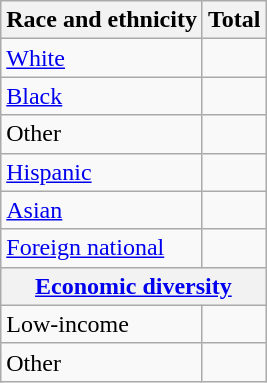<table class="wikitable floatright sortable collapsible"; text-align:right; font-size:80%;">
<tr>
<th>Race and ethnicity</th>
<th colspan="2" data-sort-type=number>Total</th>
</tr>
<tr>
<td><a href='#'>White</a></td>
<td align=right></td>
</tr>
<tr>
<td><a href='#'>Black</a></td>
<td align=right></td>
</tr>
<tr>
<td>Other</td>
<td align=right></td>
</tr>
<tr>
<td><a href='#'>Hispanic</a></td>
<td align=right></td>
</tr>
<tr>
<td><a href='#'>Asian</a></td>
<td align=right></td>
</tr>
<tr>
<td><a href='#'>Foreign national</a></td>
<td align=right></td>
</tr>
<tr>
<th colspan="4" data-sort-type=number><a href='#'>Economic diversity</a></th>
</tr>
<tr>
<td>Low-income</td>
<td align=right></td>
</tr>
<tr>
<td>Other</td>
<td align=right></td>
</tr>
</table>
